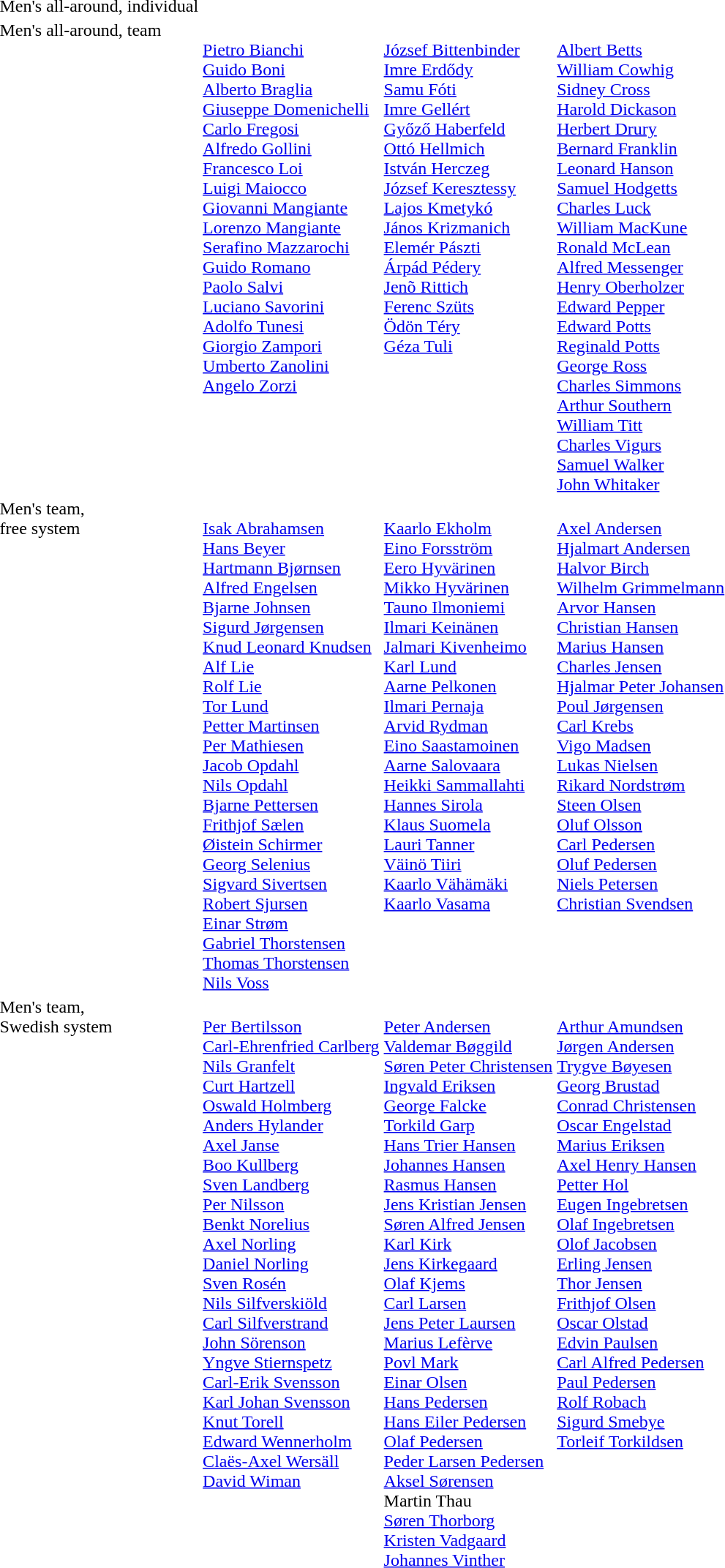<table>
<tr>
<td>Men's all-around, individual <br></td>
<td></td>
<td></td>
<td></td>
</tr>
<tr valign="top">
<td>Men's all-around, team <br></td>
<td><br><a href='#'>Pietro Bianchi</a><br><a href='#'>Guido Boni</a><br><a href='#'>Alberto Braglia</a><br><a href='#'>Giuseppe Domenichelli</a><br><a href='#'>Carlo Fregosi</a><br><a href='#'>Alfredo Gollini</a><br><a href='#'>Francesco Loi</a><br><a href='#'>Luigi Maiocco</a><br><a href='#'>Giovanni Mangiante</a><br><a href='#'>Lorenzo Mangiante</a><br><a href='#'>Serafino Mazzarochi</a><br><a href='#'>Guido Romano</a><br><a href='#'>Paolo Salvi</a><br><a href='#'>Luciano Savorini</a><br><a href='#'>Adolfo Tunesi</a><br><a href='#'>Giorgio Zampori</a><br><a href='#'>Umberto Zanolini</a><br><a href='#'>Angelo Zorzi</a></td>
<td><br><a href='#'>József Bittenbinder</a><br><a href='#'>Imre Erdődy</a><br><a href='#'>Samu Fóti</a><br><a href='#'>Imre Gellért</a><br><a href='#'>Győző Haberfeld</a><br><a href='#'>Ottó Hellmich</a><br><a href='#'>István Herczeg</a><br><a href='#'>József Keresztessy</a><br><a href='#'>Lajos Kmetykó</a><br><a href='#'>János Krizmanich</a><br><a href='#'>Elemér Pászti</a><br><a href='#'>Árpád Pédery</a><br><a href='#'>Jenõ Rittich</a><br><a href='#'>Ferenc Szüts</a><br><a href='#'>Ödön Téry</a><br><a href='#'>Géza Tuli</a></td>
<td><br><a href='#'>Albert Betts</a><br><a href='#'>William Cowhig</a><br><a href='#'>Sidney Cross</a><br><a href='#'>Harold Dickason</a><br><a href='#'>Herbert Drury</a><br><a href='#'>Bernard Franklin</a><br><a href='#'>Leonard Hanson</a><br><a href='#'>Samuel Hodgetts</a><br><a href='#'>Charles Luck</a><br><a href='#'>William MacKune</a><br><a href='#'>Ronald McLean</a><br><a href='#'>Alfred Messenger</a><br><a href='#'>Henry Oberholzer</a><br><a href='#'>Edward Pepper</a><br><a href='#'>Edward Potts</a><br><a href='#'>Reginald Potts</a><br><a href='#'>George Ross</a><br><a href='#'>Charles Simmons</a><br><a href='#'>Arthur Southern</a><br><a href='#'>William Titt</a><br><a href='#'>Charles Vigurs</a><br><a href='#'>Samuel Walker</a><br><a href='#'>John Whitaker</a></td>
</tr>
<tr valign="top">
<td>Men's team,<br> free system<br></td>
<td><br><a href='#'>Isak Abrahamsen</a><br><a href='#'>Hans Beyer</a><br><a href='#'>Hartmann Bjørnsen</a><br><a href='#'>Alfred Engelsen</a><br><a href='#'>Bjarne Johnsen</a><br><a href='#'>Sigurd Jørgensen</a><br><a href='#'>Knud Leonard Knudsen</a><br><a href='#'>Alf Lie</a><br><a href='#'>Rolf Lie</a><br><a href='#'>Tor Lund</a><br><a href='#'>Petter Martinsen</a><br><a href='#'>Per Mathiesen</a><br><a href='#'>Jacob Opdahl</a><br><a href='#'>Nils Opdahl</a><br><a href='#'>Bjarne Pettersen</a><br><a href='#'>Frithjof Sælen</a><br><a href='#'>Øistein Schirmer</a><br><a href='#'>Georg Selenius</a><br><a href='#'>Sigvard Sivertsen</a><br><a href='#'>Robert Sjursen</a><br><a href='#'>Einar Strøm</a><br><a href='#'>Gabriel Thorstensen</a><br><a href='#'>Thomas Thorstensen</a><br><a href='#'>Nils Voss</a></td>
<td><br><a href='#'>Kaarlo Ekholm</a><br><a href='#'>Eino Forsström</a><br><a href='#'>Eero Hyvärinen</a><br><a href='#'>Mikko Hyvärinen</a><br><a href='#'>Tauno Ilmoniemi</a><br><a href='#'>Ilmari Keinänen</a><br><a href='#'>Jalmari Kivenheimo</a><br><a href='#'>Karl Lund</a><br><a href='#'>Aarne Pelkonen</a><br><a href='#'>Ilmari Pernaja</a><br><a href='#'>Arvid Rydman</a><br><a href='#'>Eino Saastamoinen</a><br><a href='#'>Aarne Salovaara</a><br><a href='#'>Heikki Sammallahti</a><br><a href='#'>Hannes Sirola</a><br><a href='#'>Klaus Suomela</a><br><a href='#'>Lauri Tanner</a><br><a href='#'>Väinö Tiiri</a><br><a href='#'>Kaarlo Vähämäki</a><br><a href='#'>Kaarlo Vasama</a></td>
<td><br><a href='#'>Axel Andersen</a><br><a href='#'>Hjalmart Andersen</a><br><a href='#'>Halvor Birch</a><br><a href='#'>Wilhelm Grimmelmann</a><br><a href='#'>Arvor Hansen</a><br><a href='#'>Christian Hansen</a><br><a href='#'>Marius Hansen</a><br><a href='#'>Charles Jensen</a><br><a href='#'>Hjalmar Peter Johansen</a><br><a href='#'>Poul Jørgensen</a><br><a href='#'>Carl Krebs</a><br><a href='#'>Vigo Madsen</a><br><a href='#'>Lukas Nielsen</a><br><a href='#'>Rikard Nordstrøm</a><br><a href='#'>Steen Olsen</a><br><a href='#'>Oluf Olsson</a><br><a href='#'>Carl Pedersen</a><br><a href='#'>Oluf Pedersen</a><br><a href='#'>Niels Petersen</a><br><a href='#'>Christian Svendsen</a></td>
</tr>
<tr valign="top">
<td>Men's team,<br> Swedish system<br></td>
<td><br><a href='#'>Per Bertilsson</a><br><a href='#'>Carl-Ehrenfried Carlberg</a><br><a href='#'>Nils Granfelt</a><br><a href='#'>Curt Hartzell</a><br><a href='#'>Oswald Holmberg</a><br><a href='#'>Anders Hylander</a><br><a href='#'>Axel Janse</a><br><a href='#'>Boo Kullberg</a><br><a href='#'>Sven Landberg</a><br><a href='#'>Per Nilsson</a><br><a href='#'>Benkt Norelius</a><br><a href='#'>Axel Norling</a><br><a href='#'>Daniel Norling</a><br><a href='#'>Sven Rosén</a><br><a href='#'>Nils Silfverskiöld</a><br><a href='#'>Carl Silfverstrand</a><br><a href='#'>John Sörenson</a><br><a href='#'>Yngve Stiernspetz</a><br><a href='#'>Carl-Erik Svensson</a><br><a href='#'>Karl Johan Svensson</a><br><a href='#'>Knut Torell</a><br><a href='#'>Edward Wennerholm</a><br><a href='#'>Claës-Axel Wersäll</a><br><a href='#'>David Wiman</a></td>
<td><br><a href='#'>Peter Andersen</a><br><a href='#'>Valdemar Bøggild</a><br><a href='#'>Søren Peter Christensen</a><br><a href='#'>Ingvald Eriksen</a><br><a href='#'>George Falcke</a><br><a href='#'>Torkild Garp</a><br><a href='#'>Hans Trier Hansen</a><br><a href='#'>Johannes Hansen</a><br><a href='#'>Rasmus Hansen</a><br><a href='#'>Jens Kristian Jensen</a><br><a href='#'>Søren Alfred Jensen</a><br><a href='#'>Karl Kirk</a><br><a href='#'>Jens Kirkegaard</a><br><a href='#'>Olaf Kjems</a><br><a href='#'>Carl Larsen</a><br><a href='#'>Jens Peter Laursen</a><br><a href='#'>Marius Lefèrve</a><br><a href='#'>Povl Mark</a><br><a href='#'>Einar Olsen</a><br><a href='#'>Hans Pedersen</a><br><a href='#'>Hans Eiler Pedersen</a><br><a href='#'>Olaf Pedersen</a><br><a href='#'>Peder Larsen Pedersen</a><br><a href='#'>Aksel Sørensen</a><br>Martin Thau<br><a href='#'>Søren Thorborg</a><br><a href='#'>Kristen Vadgaard</a><br><a href='#'>Johannes Vinther</a></td>
<td><br><a href='#'>Arthur Amundsen</a><br><a href='#'>Jørgen Andersen</a><br><a href='#'>Trygve Bøyesen</a><br><a href='#'>Georg Brustad</a><br><a href='#'>Conrad Christensen</a><br><a href='#'>Oscar Engelstad</a><br><a href='#'>Marius Eriksen</a><br><a href='#'>Axel Henry Hansen</a><br><a href='#'>Petter Hol</a><br><a href='#'>Eugen Ingebretsen</a><br><a href='#'>Olaf Ingebretsen</a><br><a href='#'>Olof Jacobsen</a><br><a href='#'>Erling Jensen</a><br><a href='#'>Thor Jensen</a><br><a href='#'>Frithjof Olsen</a><br><a href='#'>Oscar Olstad</a><br><a href='#'>Edvin Paulsen</a><br><a href='#'>Carl Alfred Pedersen</a><br><a href='#'>Paul Pedersen</a><br><a href='#'>Rolf Robach</a><br><a href='#'>Sigurd Smebye</a><br><a href='#'>Torleif Torkildsen</a></td>
</tr>
</table>
